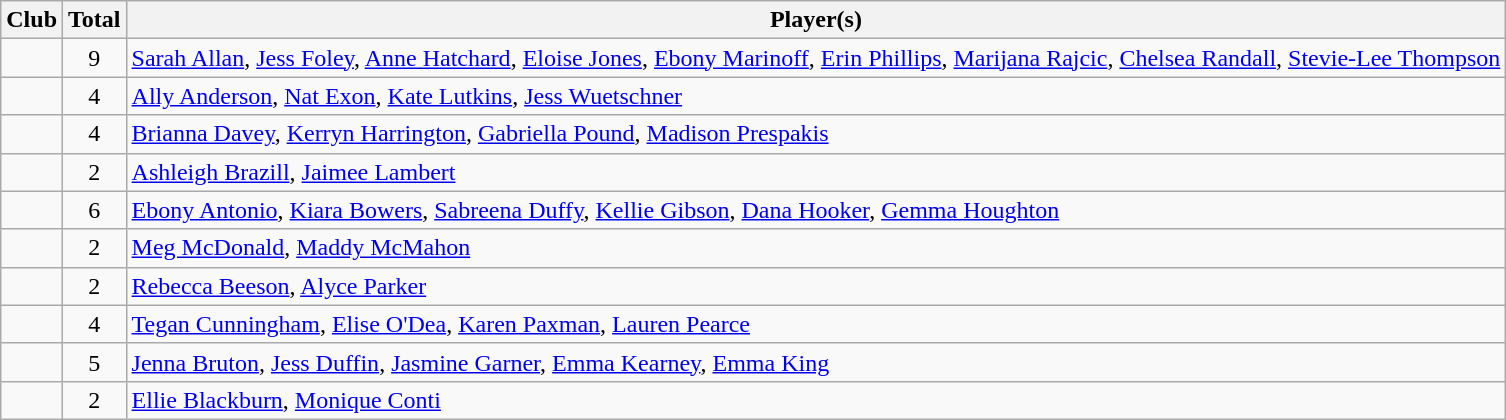<table class="wikitable sortable">
<tr>
<th>Club</th>
<th>Total</th>
<th class=unsortable>Player(s)</th>
</tr>
<tr>
<td></td>
<td align=center>9</td>
<td><a href='#'>Sarah Allan</a>, <a href='#'>Jess Foley</a>, <a href='#'>Anne Hatchard</a>, <a href='#'>Eloise Jones</a>, <a href='#'>Ebony Marinoff</a>, <a href='#'>Erin Phillips</a>, <a href='#'>Marijana Rajcic</a>, <a href='#'>Chelsea Randall</a>, <a href='#'>Stevie-Lee Thompson</a></td>
</tr>
<tr>
<td></td>
<td align=center>4</td>
<td><a href='#'>Ally Anderson</a>, <a href='#'>Nat Exon</a>, <a href='#'>Kate Lutkins</a>, <a href='#'>Jess Wuetschner</a></td>
</tr>
<tr>
<td></td>
<td align=center>4</td>
<td><a href='#'>Brianna Davey</a>, <a href='#'>Kerryn Harrington</a>, <a href='#'>Gabriella Pound</a>, <a href='#'>Madison Prespakis</a></td>
</tr>
<tr>
<td></td>
<td align=center>2</td>
<td><a href='#'>Ashleigh Brazill</a>, <a href='#'>Jaimee Lambert</a></td>
</tr>
<tr>
<td></td>
<td align=center>6</td>
<td><a href='#'>Ebony Antonio</a>, <a href='#'>Kiara Bowers</a>, <a href='#'>Sabreena Duffy</a>, <a href='#'>Kellie Gibson</a>, <a href='#'>Dana Hooker</a>, <a href='#'>Gemma Houghton</a></td>
</tr>
<tr>
<td></td>
<td align=center>2</td>
<td><a href='#'>Meg McDonald</a>, <a href='#'>Maddy McMahon</a></td>
</tr>
<tr>
<td></td>
<td align=center>2</td>
<td><a href='#'>Rebecca Beeson</a>, <a href='#'>Alyce Parker</a></td>
</tr>
<tr>
<td></td>
<td align=center>4</td>
<td><a href='#'>Tegan Cunningham</a>, <a href='#'>Elise O'Dea</a>, <a href='#'>Karen Paxman</a>, <a href='#'>Lauren Pearce</a></td>
</tr>
<tr>
<td></td>
<td align=center>5</td>
<td><a href='#'>Jenna Bruton</a>, <a href='#'>Jess Duffin</a>, <a href='#'>Jasmine Garner</a>, <a href='#'>Emma Kearney</a>, <a href='#'>Emma King</a></td>
</tr>
<tr>
<td></td>
<td align=center>2</td>
<td><a href='#'>Ellie Blackburn</a>, <a href='#'>Monique Conti</a></td>
</tr>
</table>
